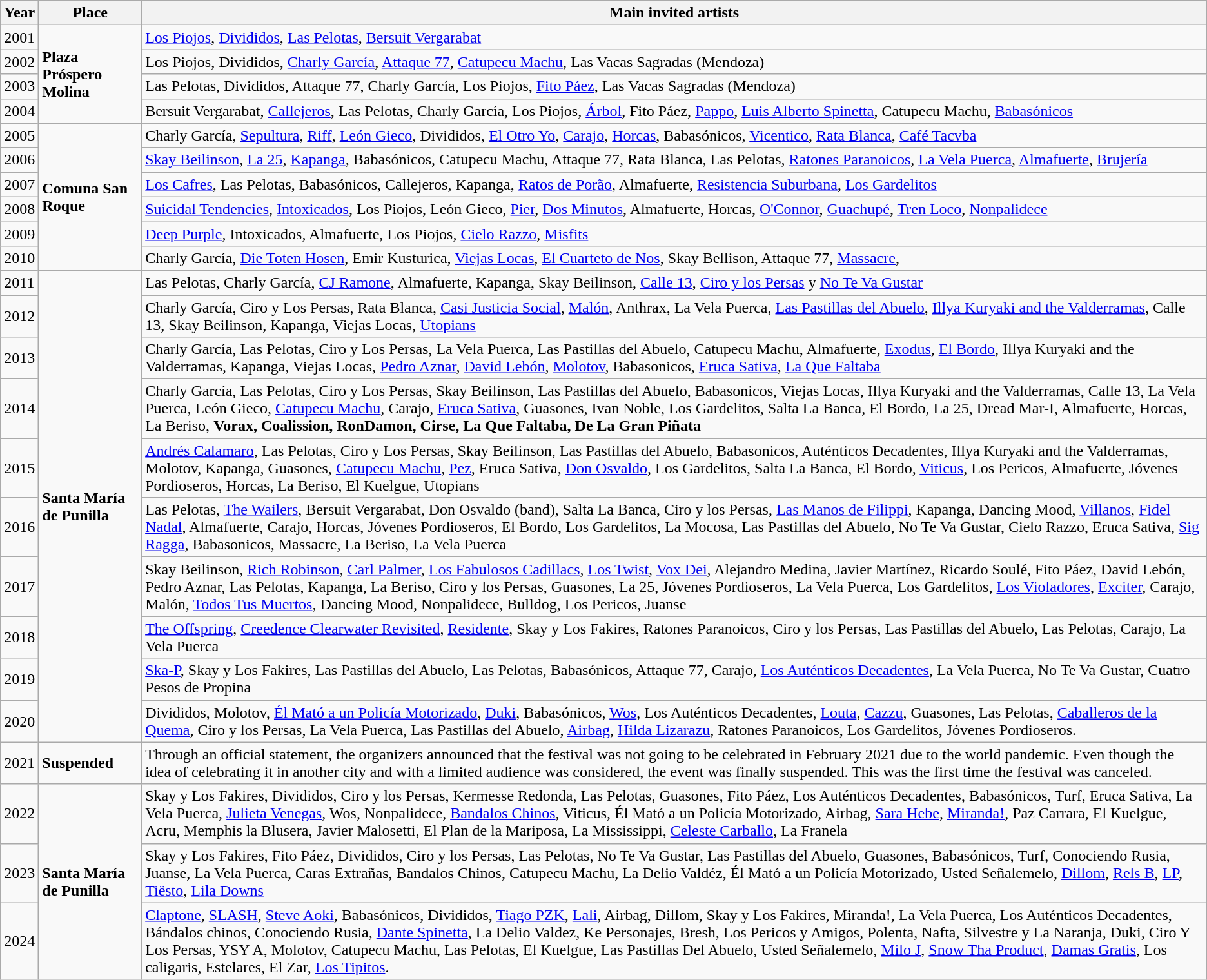<table class="wikitable">
<tr>
<th><strong>Year</strong></th>
<th><strong>Place</strong></th>
<th><strong>Main invited artists</strong></th>
</tr>
<tr>
<td>2001</td>
<td rowspan="4"><strong>Plaza Próspero Molina</strong></td>
<td><a href='#'>Los Piojos</a>, <a href='#'>Divididos</a>, <a href='#'>Las Pelotas</a>, <a href='#'>Bersuit Vergarabat</a></td>
</tr>
<tr>
<td>2002</td>
<td>Los Piojos, Divididos, <a href='#'>Charly García</a>, <a href='#'>Attaque 77</a>, <a href='#'>Catupecu Machu</a>, Las Vacas Sagradas (Mendoza)</td>
</tr>
<tr>
<td>2003</td>
<td>Las Pelotas, Divididos, Attaque 77, Charly García, Los Piojos, <a href='#'>Fito Páez</a>, Las Vacas Sagradas (Mendoza)</td>
</tr>
<tr>
<td>2004</td>
<td>Bersuit Vergarabat, <a href='#'>Callejeros</a>, Las Pelotas, Charly García, Los Piojos, <a href='#'>Árbol</a>, Fito Páez, <a href='#'>Pappo</a>, <a href='#'>Luis Alberto Spinetta</a>, Catupecu Machu, <a href='#'>Babasónicos</a></td>
</tr>
<tr>
<td>2005</td>
<td rowspan="6"><strong>Comuna San Roque</strong></td>
<td>Charly García, <a href='#'>Sepultura</a>, <a href='#'>Riff</a>, <a href='#'>León Gieco</a>, Divididos, <a href='#'>El Otro Yo</a>, <a href='#'>Carajo</a>, <a href='#'>Horcas</a>, Babasónicos, <a href='#'>Vicentico</a>, <a href='#'>Rata Blanca</a>, <a href='#'>Café Tacvba</a></td>
</tr>
<tr>
<td>2006</td>
<td><a href='#'>Skay Beilinson</a>, <a href='#'>La 25</a>, <a href='#'>Kapanga</a>, Babasónicos, Catupecu Machu, Attaque 77, Rata Blanca, Las Pelotas, <a href='#'>Ratones Paranoicos</a>, <a href='#'>La Vela Puerca</a>, <a href='#'>Almafuerte</a>, <a href='#'>Brujería</a></td>
</tr>
<tr>
<td>2007</td>
<td><a href='#'>Los Cafres</a>, Las Pelotas, Babasónicos, Callejeros, Kapanga, <a href='#'>Ratos de Porão</a>, Almafuerte, <a href='#'>Resistencia Suburbana</a>, <a href='#'>Los Gardelitos</a></td>
</tr>
<tr>
<td>2008</td>
<td><a href='#'>Suicidal Tendencies</a>, <a href='#'>Intoxicados</a>, Los Piojos, León Gieco, <a href='#'>Pier</a>, <a href='#'>Dos Minutos</a>, Almafuerte, Horcas, <a href='#'>O'Connor</a>, <a href='#'>Guachupé</a>, <a href='#'>Tren Loco</a>, <a href='#'>Nonpalidece</a></td>
</tr>
<tr>
<td>2009</td>
<td><a href='#'>Deep Purple</a>, Intoxicados, Almafuerte, Los Piojos, <a href='#'>Cielo Razzo</a>, <a href='#'>Misfits</a></td>
</tr>
<tr>
<td>2010</td>
<td>Charly García, <a href='#'>Die Toten Hosen</a>, Emir Kusturica, <a href='#'>Viejas Locas</a>, <a href='#'>El Cuarteto de Nos</a>, Skay Bellison, Attaque 77, <a href='#'>Massacre</a>,</td>
</tr>
<tr>
<td>2011</td>
<td rowspan="10"><strong>Santa María de Punilla</strong></td>
<td>Las Pelotas, Charly García, <a href='#'>CJ Ramone</a>, Almafuerte, Kapanga, Skay Beilinson, <a href='#'>Calle 13</a>, <a href='#'>Ciro y los Persas</a> y <a href='#'>No Te Va Gustar</a></td>
</tr>
<tr>
<td>2012</td>
<td>Charly García, Ciro y Los Persas, Rata Blanca, <a href='#'>Casi Justicia Social</a>, <a href='#'>Malón</a>, Anthrax, La Vela Puerca, <a href='#'>Las Pastillas del Abuelo</a>, <a href='#'>Illya Kuryaki and the Valderramas</a>, Calle 13, Skay Beilinson, Kapanga, Viejas Locas, <a href='#'>Utopians</a></td>
</tr>
<tr>
<td>2013</td>
<td>Charly García, Las Pelotas, Ciro y Los Persas, La Vela Puerca, Las Pastillas del Abuelo, Catupecu Machu, Almafuerte, <a href='#'>Exodus</a>, <a href='#'>El Bordo</a>, Illya Kuryaki and the Valderramas, Kapanga, Viejas Locas, <a href='#'>Pedro Aznar</a>, <a href='#'>David Lebón</a>, <a href='#'>Molotov</a>, Babasonicos, <a href='#'>Eruca Sativa</a>, <a href='#'>La Que Faltaba</a></td>
</tr>
<tr>
<td>2014</td>
<td>Charly García, Las Pelotas, Ciro y Los Persas, Skay Beilinson, Las Pastillas del Abuelo, Babasonicos, Viejas Locas, Illya Kuryaki and the Valderramas, Calle 13, La Vela Puerca, León Gieco, <a href='#'>Catupecu Machu</a>, Carajo, <a href='#'>Eruca Sativa</a>, Guasones, Ivan Noble, Los Gardelitos, Salta La Banca, El Bordo, La 25, Dread Mar-I, Almafuerte, Horcas, La Beriso, <strong>Vorax, Coalission, RonDamon, Cirse, La Que Faltaba, De La Gran Piñata</strong></td>
</tr>
<tr>
<td>2015</td>
<td><a href='#'>Andrés Calamaro</a>, Las Pelotas, Ciro y Los Persas, Skay Beilinson, Las Pastillas del Abuelo, Babasonicos, Auténticos Decadentes, Illya Kuryaki and the Valderramas, Molotov, Kapanga, Guasones, <a href='#'>Catupecu Machu</a>, <a href='#'>Pez</a>, Eruca Sativa, <a href='#'>Don Osvaldo</a>, Los Gardelitos, Salta La Banca, El Bordo, <a href='#'>Viticus</a>, Los Pericos, Almafuerte, Jóvenes Pordioseros, Horcas, La Beriso, El Kuelgue, Utopians</td>
</tr>
<tr>
<td>2016</td>
<td>Las Pelotas, <a href='#'>The Wailers</a>, Bersuit Vergarabat, Don Osvaldo (band), Salta La Banca, Ciro y los Persas, <a href='#'>Las Manos de Filippi</a>, Kapanga, Dancing Mood, <a href='#'>Villanos</a>, <a href='#'>Fidel Nadal</a>, Almafuerte, Carajo, Horcas, Jóvenes Pordioseros, El Bordo, Los Gardelitos, La Mocosa, Las Pastillas del Abuelo, No Te Va Gustar, Cielo Razzo, Eruca Sativa, <a href='#'>Sig Ragga</a>, Babasonicos, Massacre, La Beriso, La Vela Puerca</td>
</tr>
<tr>
<td>2017</td>
<td>Skay Beilinson, <a href='#'>Rich Robinson</a>, <a href='#'>Carl Palmer</a>, <a href='#'>Los Fabulosos Cadillacs</a>, <a href='#'>Los Twist</a>, <a href='#'>Vox Dei</a>, Alejandro Medina, Javier Martínez, Ricardo Soulé, Fito Páez, David Lebón, Pedro Aznar, Las Pelotas, Kapanga, La Beriso, Ciro y los Persas, Guasones, La 25, Jóvenes Pordioseros, La Vela Puerca, Los Gardelitos, <a href='#'>Los Violadores</a>, <a href='#'>Exciter</a>, Carajo, Malón, <a href='#'>Todos Tus Muertos</a>, Dancing Mood, Nonpalidece, Bulldog, Los Pericos, Juanse</td>
</tr>
<tr>
<td>2018</td>
<td><a href='#'>The Offspring</a>, <a href='#'>Creedence Clearwater Revisited</a>, <a href='#'>Residente</a>, Skay y Los Fakires, Ratones Paranoicos, Ciro y los Persas, Las Pastillas del Abuelo, Las Pelotas, Carajo, La Vela Puerca</td>
</tr>
<tr>
<td>2019</td>
<td><a href='#'>Ska-P</a>, Skay y Los Fakires, Las Pastillas del Abuelo, Las Pelotas, Babasónicos, Attaque 77, Carajo, <a href='#'>Los Auténticos Decadentes</a>, La Vela Puerca, No Te Va Gustar, Cuatro Pesos de Propina</td>
</tr>
<tr>
<td>2020</td>
<td>Divididos, Molotov, <a href='#'>Él Mató a un Policía Motorizado</a>, <a href='#'>Duki</a>, Babasónicos, <a href='#'>Wos</a>, Los Auténticos Decadentes, <a href='#'>Louta</a>, <a href='#'>Cazzu</a>, Guasones, Las Pelotas, <a href='#'>Caballeros de la Quema</a>, Ciro y los Persas, La Vela Puerca, Las Pastillas del Abuelo, <a href='#'>Airbag</a>, <a href='#'>Hilda Lizarazu</a>, Ratones Paranoicos, Los Gardelitos, Jóvenes Pordioseros.</td>
</tr>
<tr>
<td>2021</td>
<td><strong>Suspended</strong></td>
<td>Through an official statement, the organizers announced that the festival was not going to be celebrated in February 2021 due to the world pandemic. Even though the idea of celebrating it in another city and with a limited audience was considered, the event was finally suspended. This was the first time the festival was canceled.</td>
</tr>
<tr>
<td>2022</td>
<td rowspan="3"><strong>Santa María de Punilla</strong></td>
<td>Skay y Los Fakires, Divididos, Ciro y los Persas, Kermesse Redonda, Las Pelotas, Guasones, Fito Páez, Los Auténticos Decadentes, Babasónicos, Turf, Eruca Sativa, La Vela Puerca, <a href='#'>Julieta Venegas</a>, Wos, Nonpalidece, <a href='#'>Bandalos Chinos</a>, Viticus, Él Mató a un Policía Motorizado, Airbag, <a href='#'>Sara Hebe</a>, <a href='#'>Miranda!</a>, Paz Carrara, El Kuelgue, Acru, Memphis la Blusera, Javier Malosetti, El Plan de la Mariposa, La Mississippi, <a href='#'>Celeste Carballo</a>, La Franela</td>
</tr>
<tr>
<td>2023</td>
<td>Skay y Los Fakires, Fito Páez, Divididos, Ciro y los Persas, Las Pelotas, No Te Va Gustar, Las Pastillas del Abuelo, Guasones, Babasónicos, Turf, Conociendo Rusia, Juanse, La Vela Puerca, Caras Extrañas, Bandalos Chinos, Catupecu Machu, La Delio Valdéz, Él Mató a un Policía Motorizado, Usted Señalemelo, <a href='#'>Dillom</a>, <a href='#'>Rels B</a>, <a href='#'>LP</a>, <a href='#'>Tiësto</a>, <a href='#'>Lila Downs</a></td>
</tr>
<tr>
<td>2024</td>
<td><a href='#'>Claptone</a>, <a href='#'>SLASH</a>, <a href='#'>Steve Aoki</a>, Babasónicos, Divididos, <a href='#'>Tiago PZK</a>, <a href='#'>Lali</a>, Airbag, Dillom, Skay y Los Fakires, Miranda!, La Vela Puerca, Los Auténticos Decadentes, Bándalos chinos, Conociendo Rusia, <a href='#'>Dante Spinetta</a>, La Delio Valdez, Ke Personajes, Bresh, Los Pericos y Amigos, Polenta, Nafta, Silvestre y La Naranja, Duki, Ciro Y Los Persas, YSY A, Molotov, Catupecu Machu, Las Pelotas, El Kuelgue, Las Pastillas Del Abuelo, Usted Señalemelo, <a href='#'>Milo J</a>, <a href='#'>Snow Tha Product</a>, <a href='#'>Damas Gratis</a>, Los caligaris, Estelares, El Zar, <a href='#'>Los Tipitos</a>.</td>
</tr>
</table>
